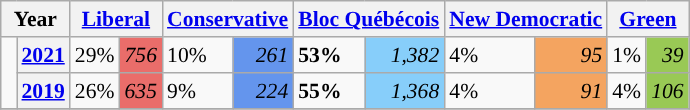<table class="wikitable" style="float:right; width:400; font-size:90%; margin-left:1em;">
<tr>
<th colspan="2" scope="col">Year</th>
<th colspan="2" scope="col"><a href='#'>Liberal</a></th>
<th colspan="2" scope="col"><a href='#'>Conservative</a></th>
<th colspan="2" scope="col"><a href='#'>Bloc Québécois</a></th>
<th colspan="2" scope="col"><a href='#'>New Democratic</a></th>
<th colspan="2" scope="col"><a href='#'>Green</a></th>
</tr>
<tr>
<td rowspan="2" style="width: 0.25em; background-color: "></td>
<th><a href='#'>2021</a></th>
<td>29%</td>
<td style="text-align:right; background:#EA6D6A;"><em>756</em></td>
<td>10%</td>
<td style="text-align:right; background:#6495ED;"><em>261</em></td>
<td><strong>53%</strong></td>
<td style="text-align:right; background:#87CEFA;"><em>1,382</em></td>
<td>4%</td>
<td style="text-align:right; background:#F4A460;"><em>95</em></td>
<td>1%</td>
<td style="text-align:right; background:#99C955;"><em>39</em></td>
</tr>
<tr>
<th><a href='#'>2019</a></th>
<td>26%</td>
<td style="text-align:right; background:#EA6D6A;"><em>635</em></td>
<td>9%</td>
<td style="text-align:right; background:#6495ED;"><em>224</em></td>
<td><strong>55%</strong></td>
<td style="text-align:right; background:#87CEFA;"><em>1,368</em></td>
<td>4%</td>
<td style="text-align:right; background:#F4A460;"><em>91</em></td>
<td>4%</td>
<td style="text-align:right; background:#99C955;"><em>106</em></td>
</tr>
<tr>
</tr>
</table>
